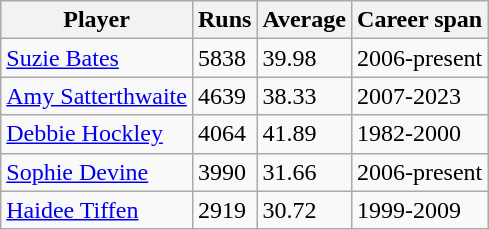<table class="wikitable">
<tr>
<th>Player</th>
<th>Runs</th>
<th>Average</th>
<th>Career span</th>
</tr>
<tr>
<td><a href='#'>Suzie Bates</a></td>
<td>5838</td>
<td>39.98</td>
<td>2006-present</td>
</tr>
<tr>
<td><a href='#'>Amy Satterthwaite</a></td>
<td>4639</td>
<td>38.33</td>
<td>2007-2023</td>
</tr>
<tr>
<td><a href='#'>Debbie Hockley</a></td>
<td>4064</td>
<td>41.89</td>
<td>1982-2000</td>
</tr>
<tr>
<td><a href='#'>Sophie Devine</a></td>
<td>3990</td>
<td>31.66</td>
<td>2006-present</td>
</tr>
<tr>
<td><a href='#'>Haidee Tiffen</a></td>
<td>2919</td>
<td>30.72</td>
<td>1999-2009</td>
</tr>
</table>
